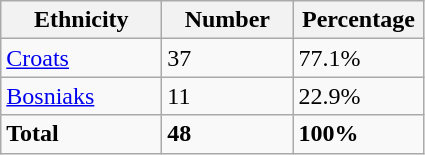<table class="wikitable">
<tr>
<th width="100px">Ethnicity</th>
<th width="80px">Number</th>
<th width="80px">Percentage</th>
</tr>
<tr>
<td><a href='#'>Croats</a></td>
<td>37</td>
<td>77.1%</td>
</tr>
<tr>
<td><a href='#'>Bosniaks</a></td>
<td>11</td>
<td>22.9%</td>
</tr>
<tr>
<td><strong>Total</strong></td>
<td><strong>48</strong></td>
<td><strong>100%</strong></td>
</tr>
</table>
